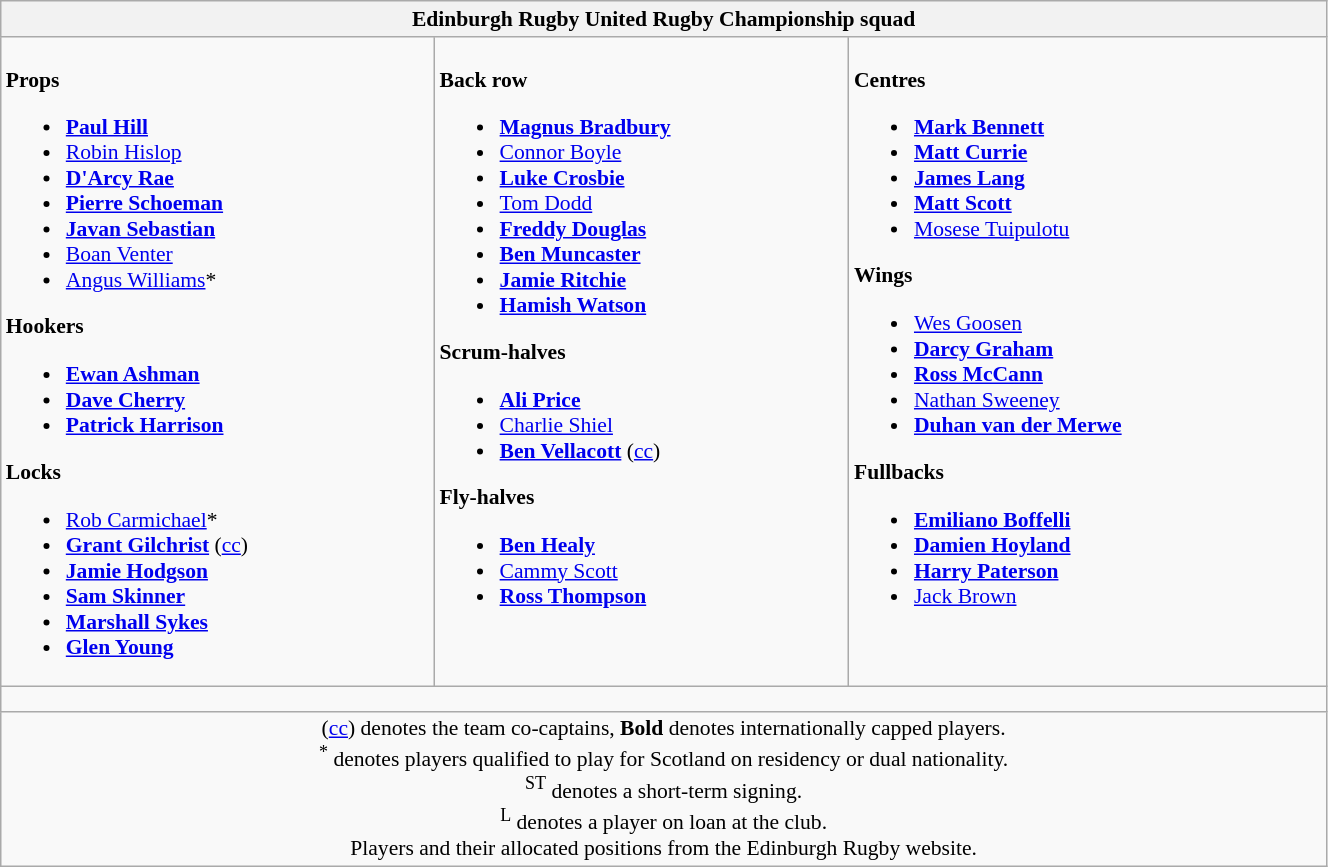<table class="wikitable" style="text-align:left; font-size:90%; width:70%">
<tr>
<th colspan="100%">Edinburgh Rugby United Rugby Championship squad</th>
</tr>
<tr valign="top">
<td><br><strong>Props</strong><ul><li> <strong><a href='#'>Paul Hill</a></strong></li><li> <a href='#'>Robin Hislop</a></li><li> <strong><a href='#'>D'Arcy Rae</a></strong></li><li> <strong><a href='#'>Pierre Schoeman</a></strong></li><li> <strong><a href='#'>Javan Sebastian</a></strong></li><li> <a href='#'>Boan Venter</a></li><li> <a href='#'>Angus Williams</a>*</li></ul><strong>Hookers</strong><ul><li> <strong><a href='#'>Ewan Ashman</a></strong></li><li> <strong><a href='#'>Dave Cherry</a></strong></li><li> <strong> <a href='#'>Patrick Harrison</a></strong></li></ul><strong>Locks</strong><ul><li> <a href='#'>Rob Carmichael</a>*</li><li> <strong><a href='#'>Grant Gilchrist</a></strong> (<a href='#'>cc</a>)</li><li> <strong><a href='#'>Jamie Hodgson</a></strong></li><li> <strong><a href='#'>Sam Skinner</a></strong></li><li> <strong><a href='#'>Marshall Sykes</a></strong></li><li> <strong><a href='#'>Glen Young</a></strong></li></ul></td>
<td><br><strong>Back row</strong><ul><li> <strong><a href='#'>Magnus Bradbury</a></strong></li><li> <a href='#'>Connor Boyle</a></li><li> <strong><a href='#'>Luke Crosbie</a></strong></li><li> <a href='#'>Tom Dodd</a></li><li> <strong><a href='#'>Freddy Douglas</a></strong></li><li> <strong> <a href='#'>Ben Muncaster</a></strong></li><li> <strong><a href='#'>Jamie Ritchie</a></strong></li><li> <strong><a href='#'>Hamish Watson</a></strong></li></ul><strong>Scrum-halves</strong><ul><li> <strong><a href='#'>Ali Price</a></strong></li><li> <a href='#'>Charlie Shiel</a></li><li> <strong><a href='#'>Ben Vellacott</a></strong> (<a href='#'>cc</a>)</li></ul><strong>Fly-halves</strong><ul><li> <strong><a href='#'>Ben Healy</a></strong></li><li> <a href='#'>Cammy Scott</a></li><li> <strong><a href='#'>Ross Thompson</a></strong></li></ul></td>
<td><br><strong>Centres</strong><ul><li> <strong><a href='#'>Mark Bennett</a></strong></li><li> <strong><a href='#'>Matt Currie</a></strong></li><li> <strong><a href='#'>James Lang</a></strong></li><li> <strong><a href='#'>Matt Scott</a></strong></li><li> <a href='#'>Mosese Tuipulotu</a></li></ul><strong>Wings</strong><ul><li> <a href='#'>Wes Goosen</a></li><li> <strong><a href='#'>Darcy Graham</a></strong></li><li> <strong><a href='#'>Ross McCann</a></strong></li><li> <a href='#'>Nathan Sweeney</a></li><li> <strong><a href='#'>Duhan van der Merwe</a></strong></li></ul><strong>Fullbacks</strong><ul><li> <strong><a href='#'>Emiliano Boffelli</a></strong></li><li> <strong><a href='#'>Damien Hoyland</a></strong></li><li> <strong><a href='#'>Harry Paterson</a></strong></li><li> <a href='#'>Jack Brown</a></li></ul></td>
</tr>
<tr>
<td colspan="100%" style="height: 10px;"></td>
</tr>
<tr>
<td colspan="100%" style="text-align:center;">(<a href='#'>cc</a>) denotes the team co-captains, <strong>Bold</strong> denotes internationally capped players. <br> <sup>*</sup> denotes players qualified to play for Scotland on residency or dual nationality. <br> <sup>ST</sup> denotes a short-term signing. <br> <sup>L</sup> denotes a player on loan at the club.  <br> Players and their allocated positions from the Edinburgh Rugby website.</td>
</tr>
</table>
